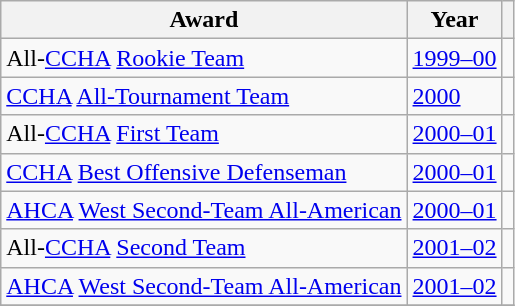<table class="wikitable">
<tr>
<th>Award</th>
<th>Year</th>
<th></th>
</tr>
<tr>
<td>All-<a href='#'>CCHA</a> <a href='#'>Rookie Team</a></td>
<td><a href='#'>1999–00</a></td>
<td></td>
</tr>
<tr>
<td><a href='#'>CCHA</a> <a href='#'>All-Tournament Team</a></td>
<td><a href='#'>2000</a></td>
<td></td>
</tr>
<tr>
<td>All-<a href='#'>CCHA</a> <a href='#'>First Team</a></td>
<td><a href='#'>2000–01</a></td>
<td></td>
</tr>
<tr>
<td><a href='#'>CCHA</a> <a href='#'>Best Offensive Defenseman</a></td>
<td><a href='#'>2000–01</a></td>
<td></td>
</tr>
<tr>
<td><a href='#'>AHCA</a> <a href='#'>West Second-Team All-American</a></td>
<td><a href='#'>2000–01</a></td>
<td></td>
</tr>
<tr>
<td>All-<a href='#'>CCHA</a> <a href='#'>Second Team</a></td>
<td><a href='#'>2001–02</a></td>
<td></td>
</tr>
<tr>
<td><a href='#'>AHCA</a> <a href='#'>West Second-Team All-American</a></td>
<td><a href='#'>2001–02</a></td>
<td></td>
</tr>
<tr>
</tr>
</table>
